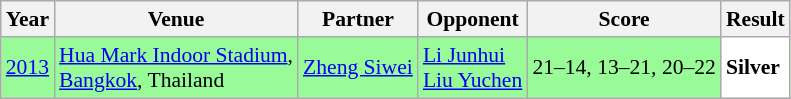<table class="sortable wikitable" style="font-size: 90%;">
<tr>
<th>Year</th>
<th>Venue</th>
<th>Partner</th>
<th>Opponent</th>
<th>Score</th>
<th>Result</th>
</tr>
<tr style="background:#98FB98">
<td align="center"><a href='#'>2013</a></td>
<td align="left"><a href='#'>Hua Mark Indoor Stadium</a>,<br><a href='#'>Bangkok</a>, Thailand</td>
<td align="left"> <a href='#'>Zheng Siwei</a></td>
<td align="left"> <a href='#'>Li Junhui</a> <br>  <a href='#'>Liu Yuchen</a></td>
<td align="left">21–14, 13–21, 20–22</td>
<td style="text-align:left; background:white"> <strong>Silver</strong></td>
</tr>
</table>
